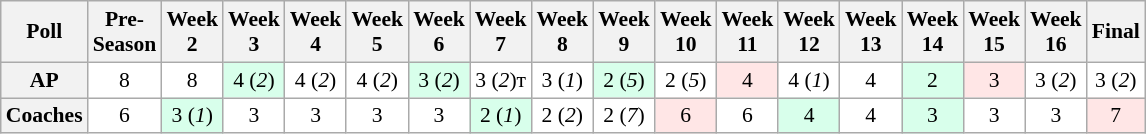<table class="wikitable" style="white-space:nowrap;font-size:90%">
<tr>
<th>Poll</th>
<th>Pre-<br>Season</th>
<th>Week<br>2</th>
<th>Week<br>3</th>
<th>Week<br>4</th>
<th>Week<br>5</th>
<th>Week<br>6</th>
<th>Week<br>7</th>
<th>Week<br>8</th>
<th>Week<br>9</th>
<th>Week<br>10</th>
<th>Week<br>11</th>
<th>Week<br>12</th>
<th>Week<br>13</th>
<th>Week<br>14</th>
<th>Week<br>15</th>
<th>Week<br>16</th>
<th>Final</th>
</tr>
<tr style="text-align:center;">
<th>AP</th>
<td style="background:#FFF;">8</td>
<td style="background:#FFF;">8</td>
<td style="background:#D8FFEB;">4 (<em>2</em>)</td>
<td style="background:#FFF;">4 (<em>2</em>)</td>
<td style="background:#FFF;">4 (<em>2</em>)</td>
<td style="background:#D8FFEB;">3 (<em>2</em>)</td>
<td style="background:#FFF;">3 (<em>2</em>)т</td>
<td style="background:#FFF;">3 (<em>1</em>)</td>
<td style="background:#D8FFEB;">2 (<em>5</em>)</td>
<td style="background:#FFF;">2 (<em>5</em>)</td>
<td style="background:#FFE6E6;">4</td>
<td style="background:#FFF;">4 (<em>1</em>)</td>
<td style="background:#FFF;">4</td>
<td style="background:#D8FFEB;">2</td>
<td style="background:#FFE6E6;">3</td>
<td style="background:#FFF;">3 (<em>2</em>)</td>
<td style="background:#FFF;">3 (<em>2</em>)</td>
</tr>
<tr style="text-align:center;">
<th>Coaches</th>
<td style="background:#FFF;">6</td>
<td style="background:#D8FFEB;">3 (<em>1</em>)</td>
<td style="background:#FFF;">3</td>
<td style="background:#FFF;">3</td>
<td style="background:#FFF;">3</td>
<td style="background:#FFF;">3</td>
<td style="background:#D8FFEB;">2 (<em>1</em>)</td>
<td style="background:#FFF;">2 (<em>2</em>)</td>
<td style="background:#FFF;">2 (<em>7</em>)</td>
<td style="background:#FFE6E6;">6</td>
<td style="background:#FFF;">6</td>
<td style="background:#D8FFEB;">4</td>
<td style="background:#FFF;">4</td>
<td style="background:#D8FFEB;">3</td>
<td style="background:#FFF;">3</td>
<td style="background:#FFF;">3</td>
<td style="background:#FFE6E6;">7</td>
</tr>
</table>
